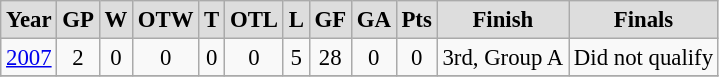<table class="wikitable" style="text-align: center; font-size: 95%;">
<tr style="font-size: xsmall; font-weight:bold; background-color:#dddddd;">
<td>Year</td>
<td>GP</td>
<td>W</td>
<td>OTW</td>
<td>T</td>
<td>OTL</td>
<td>L</td>
<td>GF</td>
<td>GA</td>
<td>Pts</td>
<td>Finish</td>
<td>Finals</td>
</tr>
<tr align="center">
<td><a href='#'>2007</a></td>
<td>2</td>
<td>0</td>
<td>0</td>
<td>0</td>
<td>0</td>
<td>5</td>
<td>28</td>
<td>0</td>
<td>0</td>
<td>3rd, Group A</td>
<td align="left">Did not qualify</td>
</tr>
<tr align="center">
</tr>
</table>
